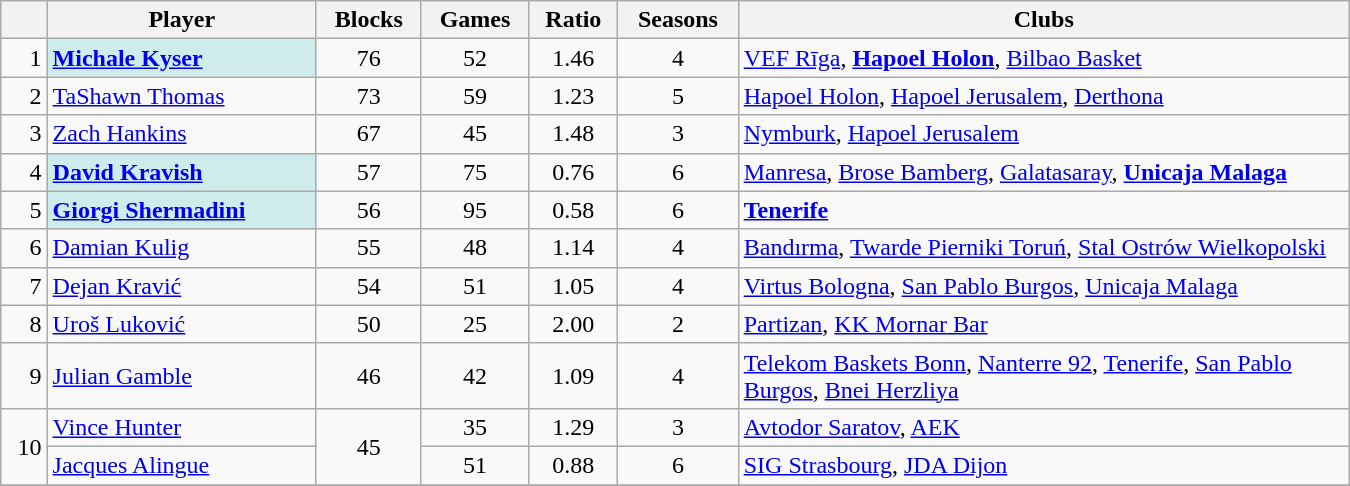<table class="wikitable" width="900">
<tr>
<th></th>
<th>Player</th>
<th>Blocks</th>
<th>Games</th>
<th>Ratio</th>
<th>Seasons</th>
<th width=400>Clubs</th>
</tr>
<tr>
<td align="right">1</td>
<td bgcolor="#CFECEC"> <strong><a href='#'>Michale Kyser</a></strong></td>
<td align=center>76</td>
<td align="center">52</td>
<td align="center">1.46</td>
<td align="center">4</td>
<td><a href='#'>VEF Rīga</a>, <strong><a href='#'>Hapoel Holon</a></strong>, <a href='#'>Bilbao Basket</a></td>
</tr>
<tr>
<td align="right">2</td>
<td> <a href='#'>TaShawn Thomas</a></td>
<td align=center>73</td>
<td align="center">59</td>
<td align="center">1.23</td>
<td align="center">5</td>
<td><a href='#'>Hapoel Holon</a>, <a href='#'>Hapoel Jerusalem</a>, <a href='#'>Derthona</a></td>
</tr>
<tr>
<td align="right">3</td>
<td> <a href='#'>Zach Hankins</a></td>
<td align=center>67</td>
<td align="center">45</td>
<td align="center">1.48</td>
<td align="center">3</td>
<td><a href='#'>Nymburk</a>, <a href='#'>Hapoel Jerusalem</a></td>
</tr>
<tr>
<td align="right">4</td>
<td bgcolor="#CFECEC"> <strong><a href='#'>David Kravish</a></strong></td>
<td align="center">57</td>
<td align="center">75</td>
<td align="center">0.76</td>
<td align="center">6</td>
<td><a href='#'>Manresa</a>, <a href='#'>Brose Bamberg</a>, <a href='#'>Galatasaray</a>, <strong><a href='#'>Unicaja Malaga</a></strong></td>
</tr>
<tr>
<td align="right">5</td>
<td bgcolor="#CFECEC"> <strong><a href='#'>Giorgi Shermadini</a></strong></td>
<td align=center>56</td>
<td align="center">95</td>
<td align="center">0.58</td>
<td align="center">6</td>
<td><strong><a href='#'>Tenerife</a></strong></td>
</tr>
<tr>
<td align="right">6</td>
<td> <a href='#'>Damian Kulig</a></td>
<td align=center>55</td>
<td align="center">48</td>
<td align="center">1.14</td>
<td align="center">4</td>
<td><a href='#'>Bandırma</a>, <a href='#'>Twarde Pierniki Toruń</a>, <a href='#'>Stal Ostrów Wielkopolski</a></td>
</tr>
<tr>
<td align="right">7</td>
<td> <a href='#'>Dejan Kravić</a></td>
<td align="center">54</td>
<td align="center">51</td>
<td align="center">1.05</td>
<td align="center">4</td>
<td><a href='#'>Virtus Bologna</a>, <a href='#'>San Pablo Burgos</a>, <a href='#'>Unicaja Malaga</a></td>
</tr>
<tr>
<td align="right">8</td>
<td> <a href='#'>Uroš Luković</a></td>
<td align="center">50</td>
<td align="center">25</td>
<td align="center">2.00</td>
<td align="center">2</td>
<td><a href='#'>Partizan</a>, <a href='#'>KK Mornar Bar</a></td>
</tr>
<tr>
<td align="right">9</td>
<td> <a href='#'>Julian Gamble</a></td>
<td align="center">46</td>
<td align="center">42</td>
<td align="center">1.09</td>
<td align="center">4</td>
<td><a href='#'>Telekom Baskets Bonn</a>, <a href='#'>Nanterre 92</a>, <a href='#'>Tenerife</a>, <a href='#'>San Pablo Burgos</a>, <a href='#'>Bnei Herzliya</a></td>
</tr>
<tr>
<td rowspan=2 align="right">10</td>
<td> <a href='#'>Vince Hunter</a></td>
<td rowspan=2 align=center>45</td>
<td align="center">35</td>
<td align="center">1.29</td>
<td align="center">3</td>
<td><a href='#'>Avtodor Saratov</a>, <a href='#'>AEK</a></td>
</tr>
<tr>
<td> <a href='#'>Jacques Alingue</a></td>
<td align="center">51</td>
<td align="center">0.88</td>
<td align="center">6</td>
<td><a href='#'>SIG Strasbourg</a>, <a href='#'>JDA Dijon</a></td>
</tr>
<tr>
</tr>
</table>
